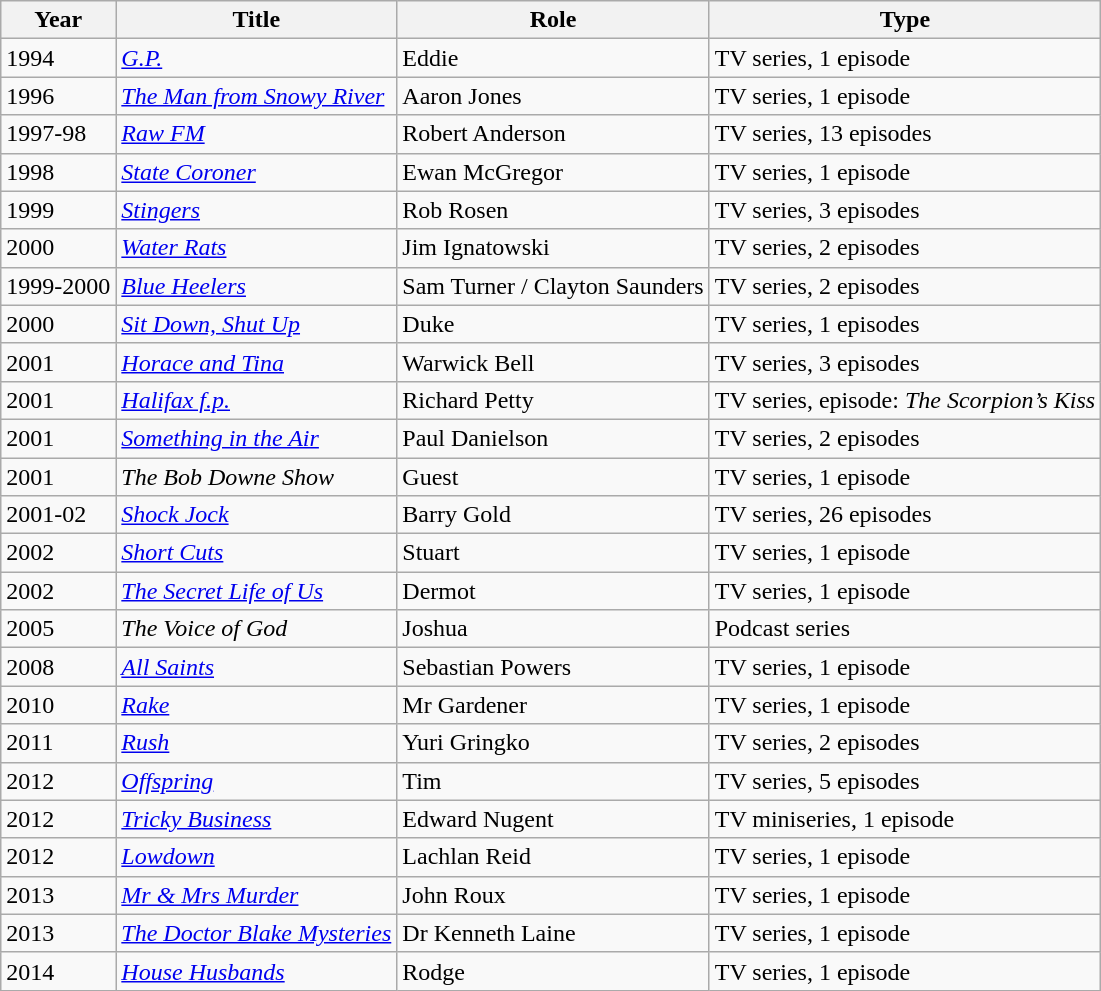<table class="wikitable">
<tr>
<th>Year</th>
<th>Title</th>
<th>Role</th>
<th>Type</th>
</tr>
<tr>
<td>1994</td>
<td><em><a href='#'>G.P.</a></em></td>
<td>Eddie</td>
<td>TV series, 1 episode</td>
</tr>
<tr>
<td>1996</td>
<td><em><a href='#'>The Man from Snowy River</a></em></td>
<td>Aaron Jones</td>
<td>TV series, 1 episode</td>
</tr>
<tr>
<td>1997-98</td>
<td><em><a href='#'>Raw FM</a></em></td>
<td>Robert Anderson</td>
<td>TV series, 13 episodes</td>
</tr>
<tr>
<td>1998</td>
<td><em><a href='#'>State Coroner</a></em></td>
<td>Ewan McGregor</td>
<td>TV series, 1 episode</td>
</tr>
<tr>
<td>1999</td>
<td><em><a href='#'>Stingers</a></em></td>
<td>Rob Rosen</td>
<td>TV series, 3 episodes</td>
</tr>
<tr>
<td>2000</td>
<td><em><a href='#'>Water Rats</a></em></td>
<td>Jim Ignatowski</td>
<td>TV series, 2 episodes</td>
</tr>
<tr>
<td>1999-2000</td>
<td><em><a href='#'>Blue Heelers</a></em></td>
<td>Sam Turner / Clayton Saunders</td>
<td>TV series, 2 episodes</td>
</tr>
<tr>
<td>2000</td>
<td><em><a href='#'>Sit Down, Shut Up</a></em></td>
<td>Duke</td>
<td>TV series, 1 episodes</td>
</tr>
<tr>
<td>2001</td>
<td><em><a href='#'>Horace and Tina</a></em></td>
<td>Warwick Bell</td>
<td>TV series, 3 episodes</td>
</tr>
<tr>
<td>2001</td>
<td><em><a href='#'>Halifax f.p.</a></em></td>
<td>Richard Petty</td>
<td>TV series, episode: <em>The Scorpion’s Kiss</em></td>
</tr>
<tr>
<td>2001</td>
<td><em><a href='#'>Something in the Air</a></em></td>
<td>Paul Danielson</td>
<td>TV series, 2 episodes</td>
</tr>
<tr>
<td>2001</td>
<td><em>The Bob Downe Show</em></td>
<td>Guest</td>
<td>TV series, 1 episode</td>
</tr>
<tr>
<td>2001-02</td>
<td><em><a href='#'>Shock Jock</a></em></td>
<td>Barry Gold</td>
<td>TV series, 26 episodes</td>
</tr>
<tr>
<td>2002</td>
<td><em><a href='#'>Short Cuts</a></em></td>
<td>Stuart</td>
<td>TV series, 1 episode</td>
</tr>
<tr>
<td>2002</td>
<td><em><a href='#'>The Secret Life of Us</a></em></td>
<td>Dermot</td>
<td>TV series, 1 episode</td>
</tr>
<tr>
<td>2005</td>
<td><em>The Voice of God</em></td>
<td>Joshua</td>
<td>Podcast series</td>
</tr>
<tr>
<td>2008</td>
<td><em><a href='#'>All Saints</a></em></td>
<td>Sebastian Powers</td>
<td>TV series, 1 episode</td>
</tr>
<tr>
<td>2010</td>
<td><em><a href='#'>Rake</a></em></td>
<td>Mr Gardener</td>
<td>TV series, 1 episode</td>
</tr>
<tr>
<td>2011</td>
<td><em><a href='#'>Rush</a></em></td>
<td>Yuri Gringko</td>
<td>TV series, 2 episodes</td>
</tr>
<tr>
<td>2012</td>
<td><em><a href='#'>Offspring</a></em></td>
<td>Tim</td>
<td>TV series, 5 episodes</td>
</tr>
<tr>
<td>2012</td>
<td><em><a href='#'>Tricky Business</a></em></td>
<td>Edward Nugent</td>
<td>TV miniseries, 1 episode</td>
</tr>
<tr>
<td>2012</td>
<td><em><a href='#'>Lowdown</a></em></td>
<td>Lachlan Reid</td>
<td>TV series, 1 episode</td>
</tr>
<tr>
<td>2013</td>
<td><em><a href='#'>Mr & Mrs Murder</a></em></td>
<td>John Roux</td>
<td>TV series, 1 episode</td>
</tr>
<tr>
<td>2013</td>
<td><em><a href='#'>The Doctor Blake Mysteries</a></em></td>
<td>Dr Kenneth Laine</td>
<td>TV series, 1 episode</td>
</tr>
<tr>
<td>2014</td>
<td><em><a href='#'>House Husbands</a></em></td>
<td>Rodge</td>
<td>TV series, 1 episode</td>
</tr>
</table>
